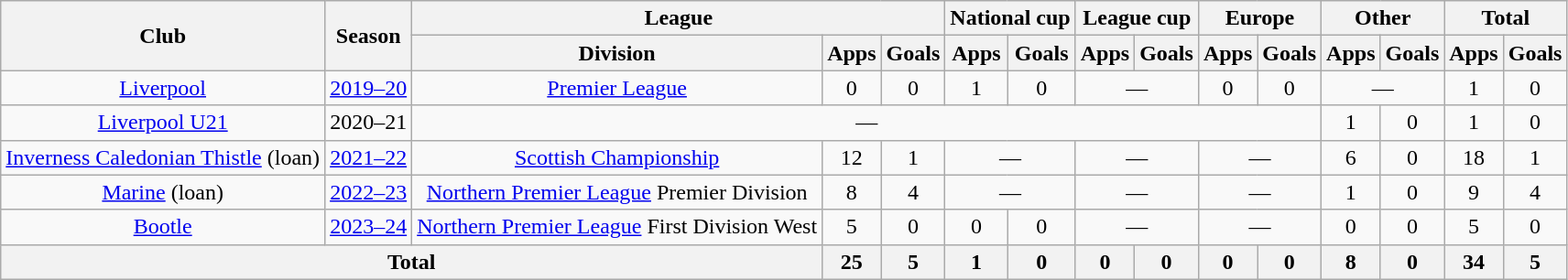<table class="wikitable" style="text-align:center">
<tr>
<th rowspan=2>Club</th>
<th rowspan=2>Season</th>
<th colspan=3>League</th>
<th colspan=2>National cup</th>
<th colspan=2>League cup</th>
<th colspan=2>Europe</th>
<th colspan="2">Other</th>
<th colspan=2>Total</th>
</tr>
<tr>
<th>Division</th>
<th>Apps</th>
<th>Goals</th>
<th>Apps</th>
<th>Goals</th>
<th>Apps</th>
<th>Goals</th>
<th>Apps</th>
<th>Goals</th>
<th>Apps</th>
<th>Goals</th>
<th>Apps</th>
<th>Goals</th>
</tr>
<tr>
<td><a href='#'>Liverpool</a></td>
<td><a href='#'>2019–20</a></td>
<td><a href='#'>Premier League</a></td>
<td>0</td>
<td>0</td>
<td>1</td>
<td>0</td>
<td colspan="2">—</td>
<td>0</td>
<td>0</td>
<td colspan="2">—</td>
<td>1</td>
<td>0</td>
</tr>
<tr>
<td><a href='#'>Liverpool U21</a></td>
<td>2020–21</td>
<td colspan="9">—</td>
<td>1</td>
<td>0</td>
<td>1</td>
<td>0</td>
</tr>
<tr>
<td><a href='#'>Inverness Caledonian Thistle</a> (loan)</td>
<td><a href='#'>2021–22</a></td>
<td><a href='#'>Scottish Championship</a></td>
<td>12</td>
<td>1</td>
<td colspan="2">—</td>
<td colspan="2">—</td>
<td colspan="2">—</td>
<td>6</td>
<td>0</td>
<td>18</td>
<td>1</td>
</tr>
<tr>
<td><a href='#'>Marine</a> (loan)</td>
<td><a href='#'>2022–23</a></td>
<td><a href='#'>Northern Premier League</a> Premier Division</td>
<td>8</td>
<td>4</td>
<td colspan="2">—</td>
<td colspan="2">—</td>
<td colspan="2">—</td>
<td>1</td>
<td>0</td>
<td>9</td>
<td>4</td>
</tr>
<tr>
<td><a href='#'>Bootle</a></td>
<td><a href='#'>2023–24</a></td>
<td><a href='#'>Northern Premier League</a> First Division West</td>
<td>5</td>
<td>0</td>
<td>0</td>
<td>0</td>
<td colspan="2">—</td>
<td colspan="2">—</td>
<td>0</td>
<td>0</td>
<td>5</td>
<td>0</td>
</tr>
<tr>
<th colspan="3">Total</th>
<th>25</th>
<th>5</th>
<th>1</th>
<th>0</th>
<th>0</th>
<th>0</th>
<th>0</th>
<th>0</th>
<th>8</th>
<th>0</th>
<th>34</th>
<th>5</th>
</tr>
</table>
